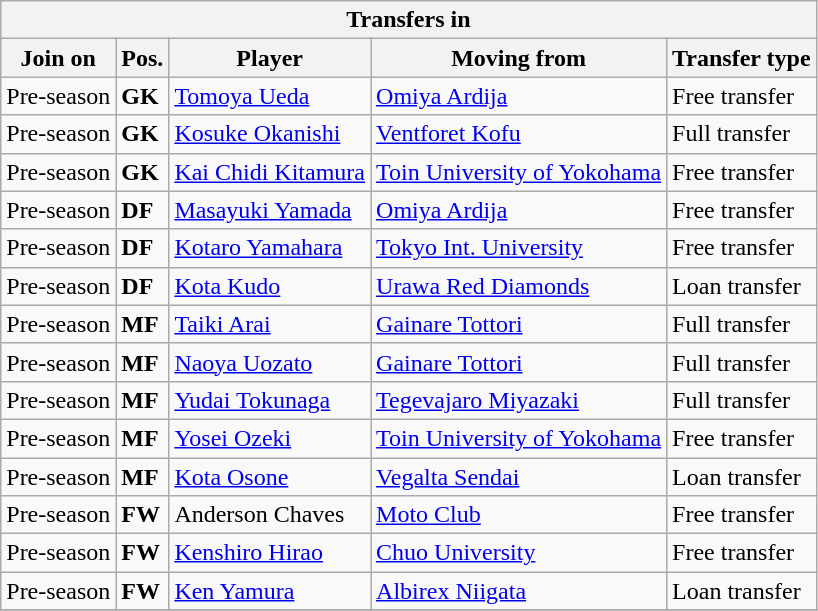<table class="wikitable sortable" style=“text-align:left;>
<tr>
<th colspan="5">Transfers in</th>
</tr>
<tr>
<th>Join on</th>
<th>Pos.</th>
<th>Player</th>
<th>Moving from</th>
<th>Transfer type</th>
</tr>
<tr>
<td>Pre-season</td>
<td><strong>GK</strong></td>
<td> <a href='#'>Tomoya Ueda</a></td>
<td> <a href='#'>Omiya Ardija</a></td>
<td>Free transfer</td>
</tr>
<tr>
<td>Pre-season</td>
<td><strong>GK</strong></td>
<td> <a href='#'>Kosuke Okanishi</a></td>
<td> <a href='#'>Ventforet Kofu</a></td>
<td>Full transfer</td>
</tr>
<tr>
<td>Pre-season</td>
<td><strong>GK</strong></td>
<td> <a href='#'>Kai Chidi Kitamura</a></td>
<td> <a href='#'>Toin University of Yokohama</a></td>
<td>Free transfer</td>
</tr>
<tr>
<td>Pre-season</td>
<td><strong>DF</strong></td>
<td> <a href='#'>Masayuki Yamada</a></td>
<td> <a href='#'>Omiya Ardija</a></td>
<td>Free transfer</td>
</tr>
<tr>
<td>Pre-season</td>
<td><strong>DF</strong></td>
<td> <a href='#'>Kotaro Yamahara</a></td>
<td> <a href='#'>Tokyo Int. University</a></td>
<td>Free transfer</td>
</tr>
<tr>
<td>Pre-season</td>
<td><strong>DF</strong></td>
<td> <a href='#'>Kota Kudo</a></td>
<td> <a href='#'>Urawa Red Diamonds</a></td>
<td>Loan transfer</td>
</tr>
<tr>
<td>Pre-season</td>
<td><strong>MF</strong></td>
<td> <a href='#'>Taiki Arai</a></td>
<td> <a href='#'>Gainare Tottori</a></td>
<td>Full transfer</td>
</tr>
<tr>
<td>Pre-season</td>
<td><strong>MF</strong></td>
<td> <a href='#'>Naoya Uozato</a></td>
<td> <a href='#'>Gainare Tottori</a></td>
<td>Full transfer</td>
</tr>
<tr>
<td>Pre-season</td>
<td><strong>MF</strong></td>
<td> <a href='#'>Yudai Tokunaga</a></td>
<td> <a href='#'>Tegevajaro Miyazaki</a></td>
<td>Full transfer</td>
</tr>
<tr>
<td>Pre-season</td>
<td><strong>MF</strong></td>
<td> <a href='#'>Yosei Ozeki</a></td>
<td> <a href='#'>Toin University of Yokohama</a></td>
<td>Free transfer</td>
</tr>
<tr>
<td>Pre-season</td>
<td><strong>MF</strong></td>
<td> <a href='#'>Kota Osone</a></td>
<td> <a href='#'>Vegalta Sendai</a></td>
<td>Loan transfer</td>
</tr>
<tr>
<td>Pre-season</td>
<td><strong>FW</strong></td>
<td> Anderson Chaves</td>
<td> <a href='#'>Moto Club</a></td>
<td>Free transfer</td>
</tr>
<tr>
<td>Pre-season</td>
<td><strong>FW</strong></td>
<td> <a href='#'>Kenshiro Hirao</a></td>
<td> <a href='#'>Chuo University</a></td>
<td>Free transfer</td>
</tr>
<tr>
<td>Pre-season</td>
<td><strong>FW</strong></td>
<td> <a href='#'>Ken Yamura</a></td>
<td> <a href='#'>Albirex Niigata</a></td>
<td>Loan transfer</td>
</tr>
<tr>
</tr>
</table>
